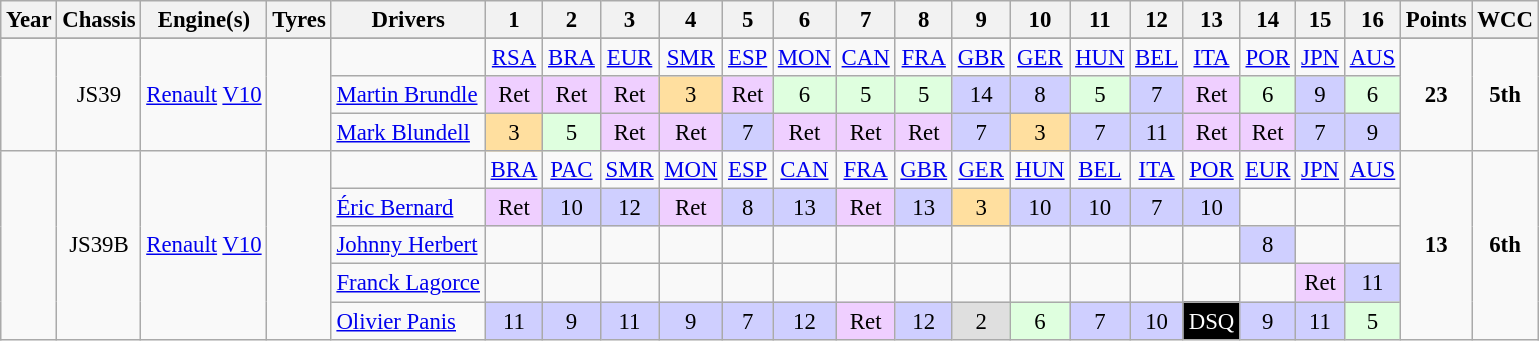<table class="wikitable" style="text-align:center; font-size:95%">
<tr>
<th>Year</th>
<th>Chassis</th>
<th>Engine(s)</th>
<th>Tyres</th>
<th>Drivers</th>
<th>1</th>
<th>2</th>
<th>3</th>
<th>4</th>
<th>5</th>
<th>6</th>
<th>7</th>
<th>8</th>
<th>9</th>
<th>10</th>
<th>11</th>
<th>12</th>
<th>13</th>
<th>14</th>
<th>15</th>
<th>16</th>
<th>Points</th>
<th>WCC</th>
</tr>
<tr>
</tr>
<tr>
<td rowspan="3"></td>
<td rowspan="3">JS39</td>
<td rowspan="3"><a href='#'>Renault</a> <a href='#'>V10</a></td>
<td rowspan="3"></td>
<td></td>
<td><a href='#'>RSA</a></td>
<td><a href='#'>BRA</a></td>
<td><a href='#'>EUR</a></td>
<td><a href='#'>SMR</a></td>
<td><a href='#'>ESP</a></td>
<td><a href='#'>MON</a></td>
<td><a href='#'>CAN</a></td>
<td><a href='#'>FRA</a></td>
<td><a href='#'>GBR</a></td>
<td><a href='#'>GER</a></td>
<td><a href='#'>HUN</a></td>
<td><a href='#'>BEL</a></td>
<td><a href='#'>ITA</a></td>
<td><a href='#'>POR</a></td>
<td><a href='#'>JPN</a></td>
<td><a href='#'>AUS</a></td>
<td rowspan="3"><strong>23</strong></td>
<td rowspan="3"><strong>5th</strong></td>
</tr>
<tr>
<td align="left"><a href='#'>Martin Brundle</a></td>
<td style="background:#efcfff;">Ret</td>
<td style="background:#efcfff;">Ret</td>
<td style="background:#efcfff;">Ret</td>
<td style="background:#ffdf9f;">3</td>
<td style="background:#efcfff;">Ret</td>
<td style="background:#dfffdf;">6</td>
<td style="background:#dfffdf;">5</td>
<td style="background:#dfffdf;">5</td>
<td style="background:#cfcfff;">14</td>
<td style="background:#cfcfff;">8</td>
<td style="background:#dfffdf;">5</td>
<td style="background:#cfcfff;">7</td>
<td style="background:#efcfff;">Ret</td>
<td style="background:#dfffdf;">6</td>
<td style="background:#cfcfff;">9</td>
<td style="background:#dfffdf;">6</td>
</tr>
<tr>
<td align="left"><a href='#'>Mark Blundell</a></td>
<td style="background:#ffdf9f;">3</td>
<td style="background:#dfffdf;">5</td>
<td style="background:#efcfff;">Ret</td>
<td style="background:#efcfff;">Ret</td>
<td style="background:#cfcfff;">7</td>
<td style="background:#efcfff;">Ret</td>
<td style="background:#efcfff;">Ret</td>
<td style="background:#efcfff;">Ret</td>
<td style="background:#cfcfff;">7</td>
<td style="background:#ffdf9f;">3</td>
<td style="background:#cfcfff;">7</td>
<td style="background:#cfcfff;">11</td>
<td style="background:#efcfff;">Ret</td>
<td style="background:#efcfff;">Ret</td>
<td style="background:#cfcfff;">7</td>
<td style="background:#cfcfff;">9</td>
</tr>
<tr>
<td rowspan="5"></td>
<td rowspan="5">JS39B</td>
<td rowspan="5"><a href='#'>Renault</a> <a href='#'>V10</a></td>
<td rowspan="5"></td>
<td></td>
<td><a href='#'>BRA</a></td>
<td><a href='#'>PAC</a></td>
<td><a href='#'>SMR</a></td>
<td><a href='#'>MON</a></td>
<td><a href='#'>ESP</a></td>
<td><a href='#'>CAN</a></td>
<td><a href='#'>FRA</a></td>
<td><a href='#'>GBR</a></td>
<td><a href='#'>GER</a></td>
<td><a href='#'>HUN</a></td>
<td><a href='#'>BEL</a></td>
<td><a href='#'>ITA</a></td>
<td><a href='#'>POR</a></td>
<td><a href='#'>EUR</a></td>
<td><a href='#'>JPN</a></td>
<td><a href='#'>AUS</a></td>
<td rowspan="5"><strong>13</strong></td>
<td rowspan="5"><strong>6th</strong></td>
</tr>
<tr>
<td align="left"><a href='#'>Éric Bernard</a></td>
<td style="background:#efcfff;">Ret</td>
<td style="background:#cfcfff;">10</td>
<td style="background:#cfcfff;">12</td>
<td style="background:#efcfff;">Ret</td>
<td style="background:#cfcfff;">8</td>
<td style="background:#cfcfff;">13</td>
<td style="background:#efcfff;">Ret</td>
<td style="background:#cfcfff;">13</td>
<td style="background:#ffdf9f;">3</td>
<td style="background:#cfcfff;">10</td>
<td style="background:#cfcfff;">10</td>
<td style="background:#cfcfff;">7</td>
<td style="background:#cfcfff;">10</td>
<td></td>
<td></td>
<td></td>
</tr>
<tr>
<td align="left"><a href='#'>Johnny Herbert</a></td>
<td></td>
<td></td>
<td></td>
<td></td>
<td></td>
<td></td>
<td></td>
<td></td>
<td></td>
<td></td>
<td></td>
<td></td>
<td></td>
<td style="background:#cfcfff;">8</td>
<td></td>
<td></td>
</tr>
<tr>
<td align="left"><a href='#'>Franck Lagorce</a></td>
<td></td>
<td></td>
<td></td>
<td></td>
<td></td>
<td></td>
<td></td>
<td></td>
<td></td>
<td></td>
<td></td>
<td></td>
<td></td>
<td></td>
<td style="background:#efcfff;">Ret</td>
<td style="background:#cfcfff;">11</td>
</tr>
<tr>
<td align="left"><a href='#'>Olivier Panis</a></td>
<td style="background:#cfcfff;">11</td>
<td style="background:#cfcfff;">9</td>
<td style="background:#cfcfff;">11</td>
<td style="background:#cfcfff;">9</td>
<td style="background:#cfcfff;">7</td>
<td style="background:#cfcfff;">12</td>
<td style="background:#efcfff;">Ret</td>
<td style="background:#cfcfff;">12</td>
<td style="background:#dfdfdf;">2</td>
<td style="background:#dfffdf;">6</td>
<td style="background:#cfcfff;">7</td>
<td style="background:#cfcfff;">10</td>
<td style="background:#000; color:white;">DSQ</td>
<td style="background:#cfcfff;">9</td>
<td style="background:#cfcfff;">11</td>
<td style="background:#dfffdf;">5</td>
</tr>
</table>
